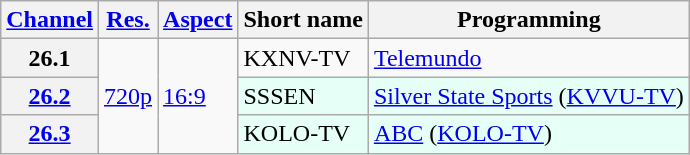<table class="wikitable">
<tr>
<th scope = "col"><a href='#'>Channel</a></th>
<th scope = "col"><a href='#'>Res.</a></th>
<th scope = "col"><a href='#'>Aspect</a></th>
<th scope = "col">Short name</th>
<th scope = "col">Programming</th>
</tr>
<tr>
<th scope = "row">26.1</th>
<td rowspan="3"><a href='#'>720p</a></td>
<td rowspan="3"><a href='#'>16:9</a></td>
<td>KXNV-TV</td>
<td><a href='#'>Telemundo</a></td>
</tr>
<tr>
<th scope = "row"><a href='#'>26.2</a></th>
<td style="background-color: #E6FFF7;">SSSEN</td>
<td style="background-color: #E6FFF7;"><a href='#'>Silver State Sports</a> (<a href='#'>KVVU-TV</a>)</td>
</tr>
<tr>
<th scope = "row"><a href='#'>26.3</a></th>
<td style="background-color: #E6FFF7;">KOLO-TV</td>
<td style="background-color: #E6FFF7;"><a href='#'>ABC</a> (<a href='#'>KOLO-TV</a>)</td>
</tr>
</table>
